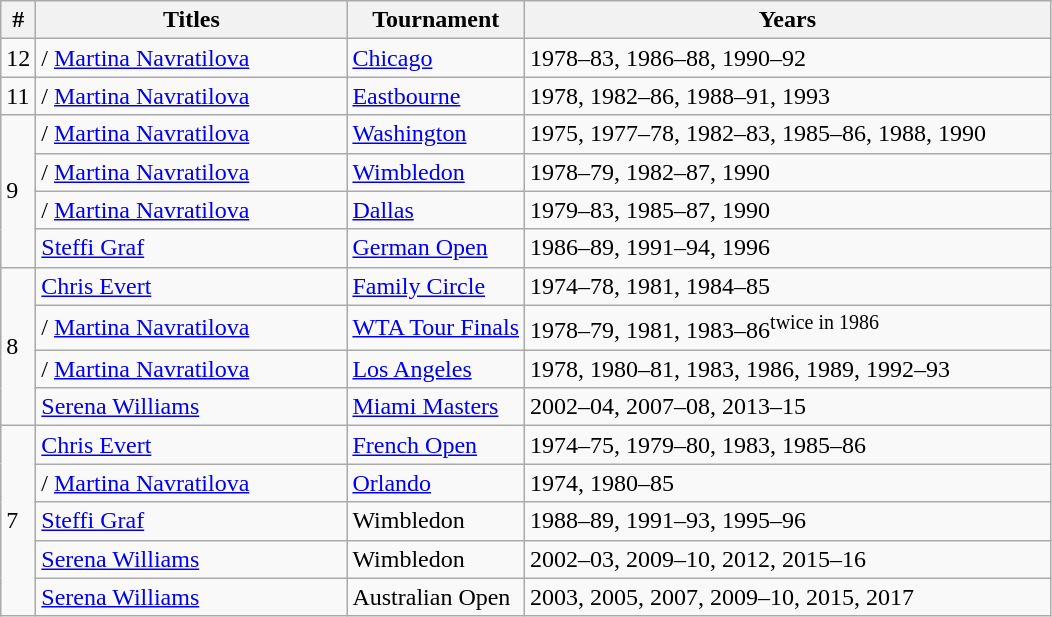<table class="wikitable">
<tr>
<th>#</th>
<th style="width:200px;">Titles</th>
<th>Tournament</th>
<th style="width:343px;">Years</th>
</tr>
<tr>
<td>12</td>
<td style="white-space: nowrap;">/ <a href='#'>Martina Navratilova</a></td>
<td><a href='#'>Chicago</a></td>
<td>1978–83, 1986–88, 1990–92</td>
</tr>
<tr>
<td>11</td>
<td>/ <a href='#'>Martina Navratilova</a></td>
<td><a href='#'>Eastbourne</a></td>
<td>1978, 1982–86, 1988–91, 1993</td>
</tr>
<tr>
<td rowspan=4>9</td>
<td>/ <a href='#'>Martina Navratilova</a></td>
<td><a href='#'>Washington</a></td>
<td style="white-space: nowrap;">1975, 1977–78, 1982–83, 1985–86, 1988, 1990</td>
</tr>
<tr>
<td>/ <a href='#'>Martina Navratilova</a></td>
<td><a href='#'>Wimbledon</a></td>
<td>1978–79, 1982–87, 1990</td>
</tr>
<tr>
<td>/ <a href='#'>Martina Navratilova</a></td>
<td><a href='#'>Dallas</a></td>
<td>1979–83, 1985–87, 1990</td>
</tr>
<tr>
<td> <a href='#'>Steffi Graf</a></td>
<td><a href='#'>German Open</a></td>
<td>1986–89, 1991–94, 1996</td>
</tr>
<tr>
<td rowspan=4>8</td>
<td> <a href='#'>Chris Evert</a></td>
<td><a href='#'>Family Circle</a></td>
<td>1974–78, 1981, 1984–85</td>
</tr>
<tr>
<td>/ <a href='#'>Martina Navratilova</a></td>
<td><a href='#'>WTA Tour Finals</a></td>
<td>1978–79, 1981, 1983–86<sup>twice in 1986</sup></td>
</tr>
<tr>
<td>/ <a href='#'>Martina Navratilova</a></td>
<td><a href='#'>Los Angeles</a></td>
<td>1978, 1980–81, 1983, 1986, 1989, 1992–93</td>
</tr>
<tr>
<td> <a href='#'>Serena Williams</a></td>
<td><a href='#'>Miami Masters</a></td>
<td>2002–04, 2007–08, 2013–15</td>
</tr>
<tr>
<td rowspan=5>7</td>
<td> <a href='#'>Chris Evert</a></td>
<td><a href='#'>French Open</a></td>
<td>1974–75, 1979–80, 1983, 1985–86</td>
</tr>
<tr>
<td>/ <a href='#'>Martina Navratilova</a></td>
<td><a href='#'>Orlando</a></td>
<td>1974, 1980–85</td>
</tr>
<tr>
<td> <a href='#'>Steffi Graf</a></td>
<td>Wimbledon</td>
<td>1988–89, 1991–93, 1995–96</td>
</tr>
<tr>
<td> <a href='#'>Serena Williams</a></td>
<td>Wimbledon</td>
<td>2002–03, 2009–10, 2012, 2015–16</td>
</tr>
<tr>
<td> <a href='#'>Serena Williams</a></td>
<td>Australian Open</td>
<td>2003, 2005, 2007, 2009–10, 2015, 2017</td>
</tr>
</table>
